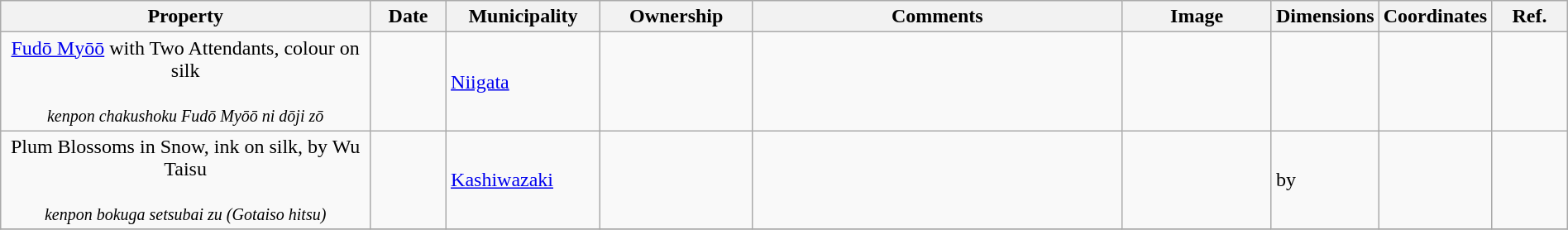<table class="wikitable sortable"  style="width:100%;">
<tr>
<th width="25%" align="left">Property</th>
<th width="5%" align="left" data-sort-type="number">Date</th>
<th width="10%" align="left">Municipality</th>
<th width="10%" align="left">Ownership</th>
<th width="25%" align="left" class="unsortable">Comments</th>
<th width="10%" align="left" class="unsortable">Image</th>
<th width="5%" align="left" class="unsortable">Dimensions</th>
<th width="5%" align="left" class="unsortable">Coordinates</th>
<th width="5%" align="left" class="unsortable">Ref.</th>
</tr>
<tr>
<td align="center"><a href='#'>Fudō Myōō</a> with Two Attendants, colour on silk<br><br><small><em>kenpon chakushoku Fudō Myōō ni dōji zō</em></small></td>
<td></td>
<td><a href='#'>Niigata</a></td>
<td></td>
<td></td>
<td></td>
<td></td>
<td></td>
<td></td>
</tr>
<tr>
<td align="center">Plum Blossoms in Snow, ink on silk, by Wu Taisu<br><br><small><em>kenpon bokuga setsubai zu (Gotaiso hitsu)</em></small></td>
<td></td>
<td><a href='#'>Kashiwazaki</a></td>
<td></td>
<td></td>
<td></td>
<td> by </td>
<td></td>
<td></td>
</tr>
<tr>
</tr>
</table>
